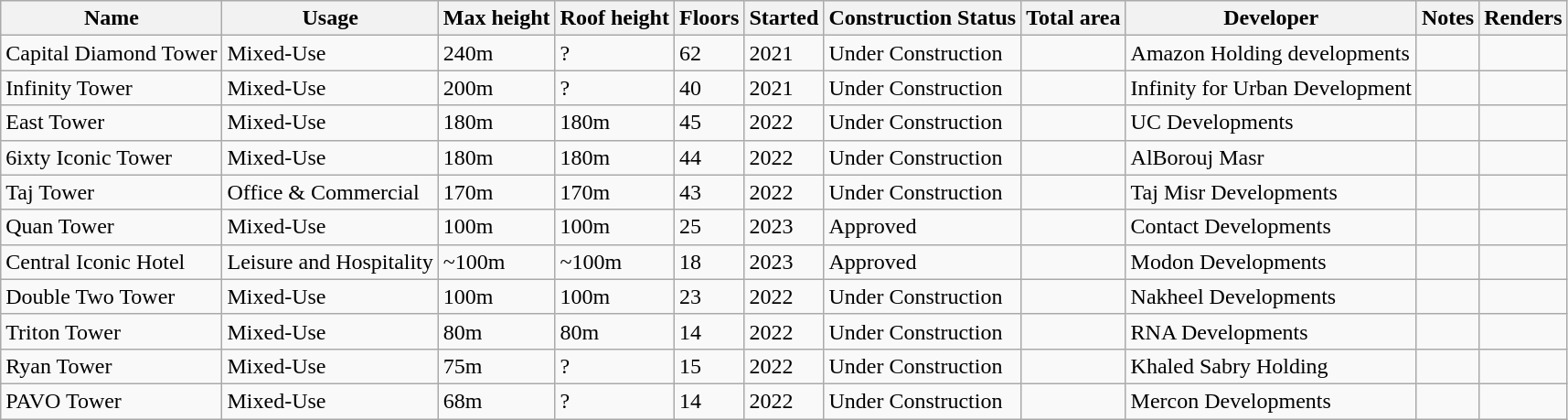<table class="wikitable sortable">
<tr>
<th>Name</th>
<th>Usage</th>
<th>Max height</th>
<th>Roof height</th>
<th>Floors</th>
<th>Started</th>
<th>Construction Status</th>
<th>Total area</th>
<th>Developer</th>
<th>Notes</th>
<th>Renders</th>
</tr>
<tr>
<td>Capital Diamond Tower </td>
<td>Mixed-Use</td>
<td>240m</td>
<td>?</td>
<td>62</td>
<td>2021</td>
<td>Under Construction</td>
<td></td>
<td>Amazon Holding developments</td>
<td></td>
<td></td>
</tr>
<tr>
<td>Infinity Tower </td>
<td>Mixed-Use</td>
<td>200m</td>
<td>?</td>
<td>40</td>
<td>2021</td>
<td>Under Construction</td>
<td></td>
<td>Infinity for Urban Development</td>
<td></td>
<td></td>
</tr>
<tr>
<td>East Tower </td>
<td>Mixed-Use</td>
<td>180m</td>
<td>180m</td>
<td>45</td>
<td>2022</td>
<td>Under Construction</td>
<td></td>
<td>UC Developments</td>
<td></td>
<td></td>
</tr>
<tr>
<td>6ixty Iconic Tower </td>
<td>Mixed-Use</td>
<td>180m</td>
<td>180m</td>
<td>44</td>
<td>2022</td>
<td>Under Construction</td>
<td></td>
<td>AlBorouj Masr</td>
<td></td>
<td></td>
</tr>
<tr>
<td>Taj Tower</td>
<td>Office & Commercial</td>
<td>170m</td>
<td>170m</td>
<td>43</td>
<td>2022</td>
<td>Under Construction</td>
<td></td>
<td>Taj Misr Developments</td>
<td></td>
<td></td>
</tr>
<tr>
<td>Quan Tower </td>
<td>Mixed-Use</td>
<td>100m</td>
<td>100m</td>
<td>25</td>
<td>2023</td>
<td>Approved</td>
<td></td>
<td>Contact Developments</td>
<td></td>
<td></td>
</tr>
<tr>
<td>Central Iconic Hotel </td>
<td>Leisure and Hospitality</td>
<td>~100m</td>
<td>~100m</td>
<td>18</td>
<td>2023</td>
<td>Approved</td>
<td></td>
<td>Modon Developments</td>
<td></td>
<td></td>
</tr>
<tr>
<td>Double Two Tower</td>
<td>Mixed-Use</td>
<td>100m</td>
<td>100m</td>
<td>23</td>
<td>2022</td>
<td>Under Construction</td>
<td></td>
<td>Nakheel Developments</td>
<td></td>
<td></td>
</tr>
<tr>
<td>Triton Tower</td>
<td>Mixed-Use</td>
<td>80m</td>
<td>80m</td>
<td>14</td>
<td>2022</td>
<td>Under Construction</td>
<td></td>
<td>RNA Developments</td>
<td></td>
<td></td>
</tr>
<tr>
<td>Ryan Tower</td>
<td>Mixed-Use</td>
<td>75m</td>
<td>?</td>
<td>15</td>
<td>2022</td>
<td>Under Construction</td>
<td></td>
<td>Khaled Sabry Holding</td>
<td></td>
<td></td>
</tr>
<tr>
<td>PAVO Tower</td>
<td>Mixed-Use</td>
<td>68m</td>
<td>?</td>
<td>14</td>
<td>2022</td>
<td>Under Construction</td>
<td></td>
<td>Mercon Developments</td>
<td></td>
<td></td>
</tr>
</table>
